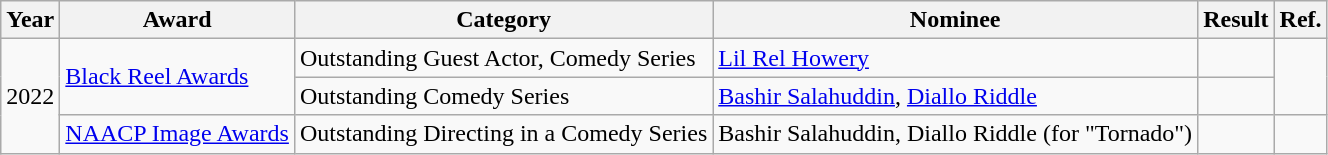<table class="wikitable sortable">
<tr>
<th>Year</th>
<th>Award</th>
<th>Category</th>
<th>Nominee</th>
<th>Result</th>
<th>Ref.</th>
</tr>
<tr>
<td rowspan="3">2022</td>
<td rowspan="2"><a href='#'>Black Reel Awards</a></td>
<td>Outstanding Guest Actor, Comedy Series</td>
<td><a href='#'>Lil Rel Howery</a></td>
<td></td>
<td rowspan="2"></td>
</tr>
<tr>
<td>Outstanding Comedy Series</td>
<td><a href='#'>Bashir Salahuddin</a>, <a href='#'>Diallo Riddle</a></td>
<td></td>
</tr>
<tr>
<td><a href='#'>NAACP Image Awards</a></td>
<td>Outstanding Directing in a Comedy Series</td>
<td>Bashir Salahuddin, Diallo Riddle (for "Tornado")</td>
<td></td>
<td></td>
</tr>
</table>
